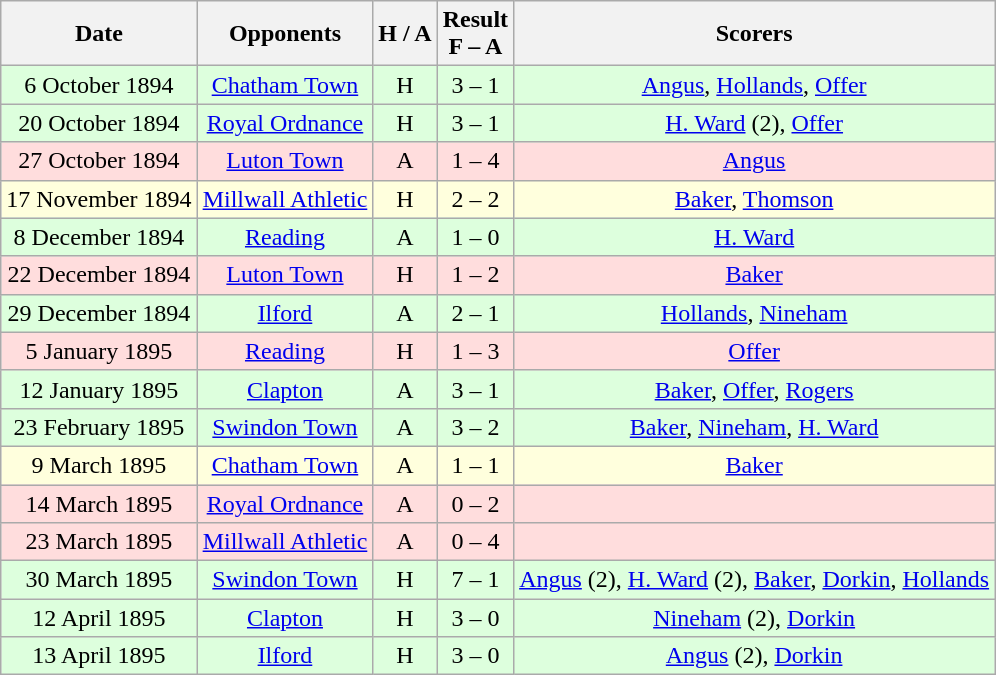<table class="wikitable" style="text-align:center">
<tr>
<th>Date</th>
<th>Opponents</th>
<th>H / A</th>
<th>Result<br>F – A</th>
<th>Scorers</th>
</tr>
<tr style="background:#dfd;">
<td>6 October 1894</td>
<td><a href='#'>Chatham Town</a></td>
<td>H</td>
<td>3 – 1</td>
<td><a href='#'>Angus</a>, <a href='#'>Hollands</a>, <a href='#'>Offer</a></td>
</tr>
<tr style="background:#dfd;">
<td>20 October 1894</td>
<td><a href='#'>Royal Ordnance</a></td>
<td>H</td>
<td>3 – 1</td>
<td><a href='#'>H. Ward</a> (2), <a href='#'>Offer</a></td>
</tr>
<tr style="background:#fdd;">
<td>27 October 1894</td>
<td><a href='#'>Luton Town</a></td>
<td>A</td>
<td>1 – 4</td>
<td><a href='#'>Angus</a></td>
</tr>
<tr style="background:#ffd;">
<td>17 November 1894</td>
<td><a href='#'>Millwall Athletic</a></td>
<td>H</td>
<td>2 – 2</td>
<td><a href='#'>Baker</a>, <a href='#'>Thomson</a></td>
</tr>
<tr style="background:#dfd;">
<td>8 December 1894</td>
<td><a href='#'>Reading</a></td>
<td>A</td>
<td>1 – 0</td>
<td><a href='#'>H. Ward</a></td>
</tr>
<tr style="background:#fdd;">
<td>22 December 1894</td>
<td><a href='#'>Luton Town</a></td>
<td>H</td>
<td>1 – 2</td>
<td><a href='#'>Baker</a></td>
</tr>
<tr style="background:#dfd;">
<td>29 December 1894</td>
<td><a href='#'>Ilford</a></td>
<td>A</td>
<td>2 – 1</td>
<td><a href='#'>Hollands</a>, <a href='#'>Nineham</a></td>
</tr>
<tr style="background:#fdd;">
<td>5 January 1895</td>
<td><a href='#'>Reading</a></td>
<td>H</td>
<td>1 – 3</td>
<td><a href='#'>Offer</a></td>
</tr>
<tr style="background:#dfd;">
<td>12 January 1895</td>
<td><a href='#'>Clapton</a></td>
<td>A</td>
<td>3 – 1</td>
<td><a href='#'>Baker</a>, <a href='#'>Offer</a>, <a href='#'>Rogers</a></td>
</tr>
<tr style="background:#dfd;">
<td>23 February 1895</td>
<td><a href='#'>Swindon Town</a></td>
<td>A</td>
<td>3 – 2</td>
<td><a href='#'>Baker</a>, <a href='#'>Nineham</a>, <a href='#'>H. Ward</a></td>
</tr>
<tr style="background:#ffd;">
<td>9 March 1895</td>
<td><a href='#'>Chatham Town</a></td>
<td>A</td>
<td>1 – 1</td>
<td><a href='#'>Baker</a></td>
</tr>
<tr style="background:#fdd;">
<td>14 March 1895</td>
<td><a href='#'>Royal Ordnance</a></td>
<td>A</td>
<td>0 – 2</td>
<td></td>
</tr>
<tr style="background:#fdd;">
<td>23 March 1895</td>
<td><a href='#'>Millwall Athletic</a></td>
<td>A</td>
<td>0 – 4</td>
<td></td>
</tr>
<tr style="background:#dfd;">
<td>30 March 1895</td>
<td><a href='#'>Swindon Town</a></td>
<td>H</td>
<td>7 – 1</td>
<td><a href='#'>Angus</a> (2), <a href='#'>H. Ward</a> (2), <a href='#'>Baker</a>, <a href='#'>Dorkin</a>, <a href='#'>Hollands</a></td>
</tr>
<tr style="background:#dfd;">
<td>12 April 1895</td>
<td><a href='#'>Clapton</a></td>
<td>H</td>
<td>3 – 0</td>
<td><a href='#'>Nineham</a> (2), <a href='#'>Dorkin</a></td>
</tr>
<tr style="background:#dfd;">
<td>13 April 1895</td>
<td><a href='#'>Ilford</a></td>
<td>H</td>
<td>3 – 0</td>
<td><a href='#'>Angus</a> (2), <a href='#'>Dorkin</a></td>
</tr>
</table>
